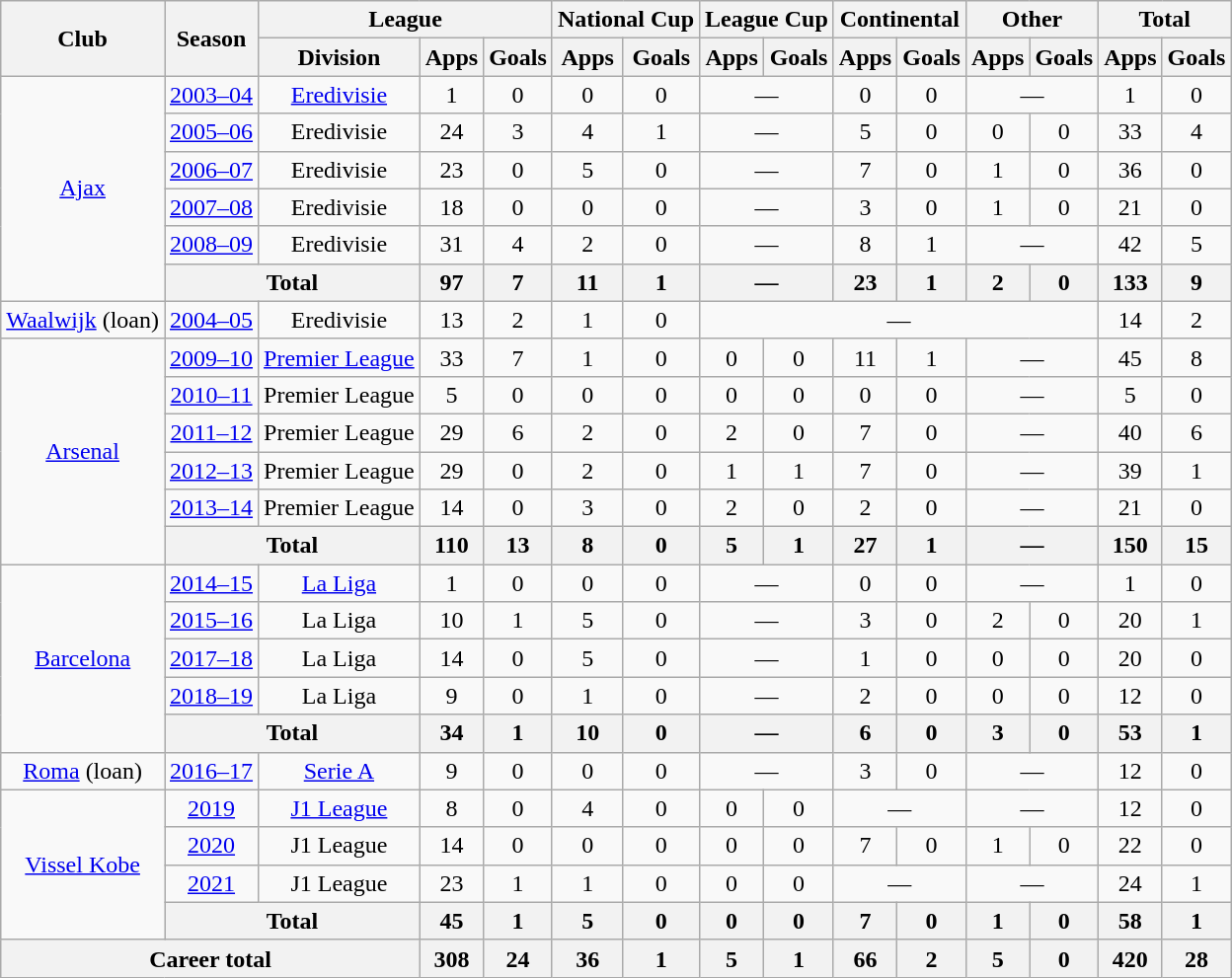<table class="wikitable" style="text-align: center;">
<tr>
<th rowspan="2">Club</th>
<th rowspan="2">Season</th>
<th colspan="3">League</th>
<th colspan="2">National Cup</th>
<th colspan="2">League Cup</th>
<th colspan="2">Continental</th>
<th colspan="2">Other</th>
<th colspan="2">Total</th>
</tr>
<tr>
<th>Division</th>
<th>Apps</th>
<th>Goals</th>
<th>Apps</th>
<th>Goals</th>
<th>Apps</th>
<th>Goals</th>
<th>Apps</th>
<th>Goals</th>
<th>Apps</th>
<th>Goals</th>
<th>Apps</th>
<th>Goals</th>
</tr>
<tr>
<td rowspan="6"><a href='#'>Ajax</a></td>
<td><a href='#'>2003–04</a></td>
<td><a href='#'>Eredivisie</a></td>
<td>1</td>
<td>0</td>
<td>0</td>
<td>0</td>
<td colspan="2">—</td>
<td>0</td>
<td>0</td>
<td colspan="2">—</td>
<td>1</td>
<td>0</td>
</tr>
<tr>
<td><a href='#'>2005–06</a></td>
<td>Eredivisie</td>
<td>24</td>
<td>3</td>
<td>4</td>
<td>1</td>
<td colspan="2">—</td>
<td>5</td>
<td>0</td>
<td>0</td>
<td>0</td>
<td>33</td>
<td>4</td>
</tr>
<tr>
<td><a href='#'>2006–07</a></td>
<td>Eredivisie</td>
<td>23</td>
<td>0</td>
<td>5</td>
<td>0</td>
<td colspan="2">—</td>
<td>7</td>
<td>0</td>
<td>1</td>
<td>0</td>
<td>36</td>
<td>0</td>
</tr>
<tr>
<td><a href='#'>2007–08</a></td>
<td>Eredivisie</td>
<td>18</td>
<td>0</td>
<td>0</td>
<td>0</td>
<td colspan="2">—</td>
<td>3</td>
<td>0</td>
<td>1</td>
<td>0</td>
<td>21</td>
<td>0</td>
</tr>
<tr>
<td><a href='#'>2008–09</a></td>
<td>Eredivisie</td>
<td>31</td>
<td>4</td>
<td>2</td>
<td>0</td>
<td colspan="2">—</td>
<td>8</td>
<td>1</td>
<td colspan="2">—</td>
<td>42</td>
<td>5</td>
</tr>
<tr>
<th colspan="2">Total</th>
<th>97</th>
<th>7</th>
<th>11</th>
<th>1</th>
<th colspan="2">—</th>
<th>23</th>
<th>1</th>
<th>2</th>
<th>0</th>
<th>133</th>
<th>9</th>
</tr>
<tr>
<td><a href='#'>Waalwijk</a> (loan)</td>
<td><a href='#'>2004–05</a></td>
<td>Eredivisie</td>
<td>13</td>
<td>2</td>
<td>1</td>
<td>0</td>
<td colspan="6">—</td>
<td>14</td>
<td>2</td>
</tr>
<tr>
<td rowspan="6"><a href='#'>Arsenal</a></td>
<td><a href='#'>2009–10</a></td>
<td><a href='#'>Premier League</a></td>
<td>33</td>
<td>7</td>
<td>1</td>
<td>0</td>
<td>0</td>
<td>0</td>
<td>11</td>
<td>1</td>
<td colspan="2">—</td>
<td>45</td>
<td>8</td>
</tr>
<tr>
<td><a href='#'>2010–11</a></td>
<td>Premier League</td>
<td>5</td>
<td>0</td>
<td>0</td>
<td>0</td>
<td>0</td>
<td>0</td>
<td>0</td>
<td>0</td>
<td colspan="2">—</td>
<td>5</td>
<td>0</td>
</tr>
<tr>
<td><a href='#'>2011–12</a></td>
<td>Premier League</td>
<td>29</td>
<td>6</td>
<td>2</td>
<td>0</td>
<td>2</td>
<td>0</td>
<td>7</td>
<td>0</td>
<td colspan="2">—</td>
<td>40</td>
<td>6</td>
</tr>
<tr>
<td><a href='#'>2012–13</a></td>
<td>Premier League</td>
<td>29</td>
<td>0</td>
<td>2</td>
<td>0</td>
<td>1</td>
<td>1</td>
<td>7</td>
<td>0</td>
<td colspan="2">—</td>
<td>39</td>
<td>1</td>
</tr>
<tr>
<td><a href='#'>2013–14</a></td>
<td>Premier League</td>
<td>14</td>
<td>0</td>
<td>3</td>
<td>0</td>
<td>2</td>
<td>0</td>
<td>2</td>
<td>0</td>
<td colspan="2">—</td>
<td>21</td>
<td>0</td>
</tr>
<tr>
<th colspan="2">Total</th>
<th>110</th>
<th>13</th>
<th>8</th>
<th>0</th>
<th>5</th>
<th>1</th>
<th>27</th>
<th>1</th>
<th colspan="2">—</th>
<th>150</th>
<th>15</th>
</tr>
<tr>
<td rowspan="5"><a href='#'>Barcelona</a></td>
<td><a href='#'>2014–15</a></td>
<td><a href='#'>La Liga</a></td>
<td>1</td>
<td>0</td>
<td>0</td>
<td>0</td>
<td colspan="2">—</td>
<td>0</td>
<td>0</td>
<td colspan="2">—</td>
<td>1</td>
<td>0</td>
</tr>
<tr>
<td><a href='#'>2015–16</a></td>
<td>La Liga</td>
<td>10</td>
<td>1</td>
<td>5</td>
<td>0</td>
<td colspan="2">—</td>
<td>3</td>
<td>0</td>
<td>2</td>
<td>0</td>
<td>20</td>
<td>1</td>
</tr>
<tr>
<td><a href='#'>2017–18</a></td>
<td>La Liga</td>
<td>14</td>
<td>0</td>
<td>5</td>
<td>0</td>
<td colspan="2">—</td>
<td>1</td>
<td>0</td>
<td>0</td>
<td>0</td>
<td>20</td>
<td>0</td>
</tr>
<tr>
<td><a href='#'>2018–19</a></td>
<td>La Liga</td>
<td>9</td>
<td>0</td>
<td>1</td>
<td>0</td>
<td colspan="2">—</td>
<td>2</td>
<td>0</td>
<td>0</td>
<td>0</td>
<td>12</td>
<td>0</td>
</tr>
<tr>
<th colspan="2">Total</th>
<th>34</th>
<th>1</th>
<th>10</th>
<th>0</th>
<th colspan="2">—</th>
<th>6</th>
<th>0</th>
<th>3</th>
<th>0</th>
<th>53</th>
<th>1</th>
</tr>
<tr>
<td><a href='#'>Roma</a> (loan)</td>
<td><a href='#'>2016–17</a></td>
<td><a href='#'>Serie A</a></td>
<td>9</td>
<td>0</td>
<td>0</td>
<td>0</td>
<td colspan="2">—</td>
<td>3</td>
<td>0</td>
<td colspan="2">—</td>
<td>12</td>
<td>0</td>
</tr>
<tr>
<td rowspan="4"><a href='#'>Vissel Kobe</a></td>
<td><a href='#'>2019</a></td>
<td><a href='#'>J1 League</a></td>
<td>8</td>
<td>0</td>
<td>4</td>
<td>0</td>
<td>0</td>
<td>0</td>
<td colspan="2">—</td>
<td colspan="2">—</td>
<td>12</td>
<td>0</td>
</tr>
<tr>
<td><a href='#'>2020</a></td>
<td>J1 League</td>
<td>14</td>
<td>0</td>
<td>0</td>
<td>0</td>
<td>0</td>
<td>0</td>
<td>7</td>
<td>0</td>
<td>1</td>
<td>0</td>
<td>22</td>
<td>0</td>
</tr>
<tr>
<td><a href='#'>2021</a></td>
<td>J1 League</td>
<td>23</td>
<td>1</td>
<td>1</td>
<td>0</td>
<td>0</td>
<td>0</td>
<td colspan="2">—</td>
<td colspan="2">—</td>
<td>24</td>
<td>1</td>
</tr>
<tr>
<th colspan="2">Total</th>
<th>45</th>
<th>1</th>
<th>5</th>
<th>0</th>
<th>0</th>
<th>0</th>
<th>7</th>
<th>0</th>
<th>1</th>
<th>0</th>
<th>58</th>
<th>1</th>
</tr>
<tr>
<th colspan="3">Career total</th>
<th>308</th>
<th>24</th>
<th>36</th>
<th>1</th>
<th>5</th>
<th>1</th>
<th>66</th>
<th>2</th>
<th>5</th>
<th>0</th>
<th>420</th>
<th>28</th>
</tr>
</table>
